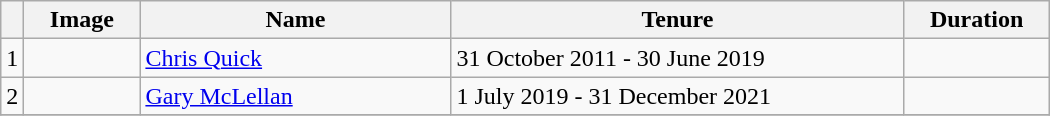<table class="sortable wikitable" style="width: 700px">
<tr>
<th width=8px></th>
<th class="unsortable" width=70px>Image</th>
<th width=200px>Name</th>
<th>Tenure</th>
<th>Duration</th>
</tr>
<tr>
<td>1</td>
<td></td>
<td><a href='#'>Chris Quick</a></td>
<td>31 October 2011 - 30 June 2019</td>
<td></td>
</tr>
<tr>
<td>2</td>
<td></td>
<td><a href='#'>Gary McLellan</a></td>
<td>1 July 2019 - 31 December 2021</td>
<td></td>
</tr>
<tr>
</tr>
</table>
